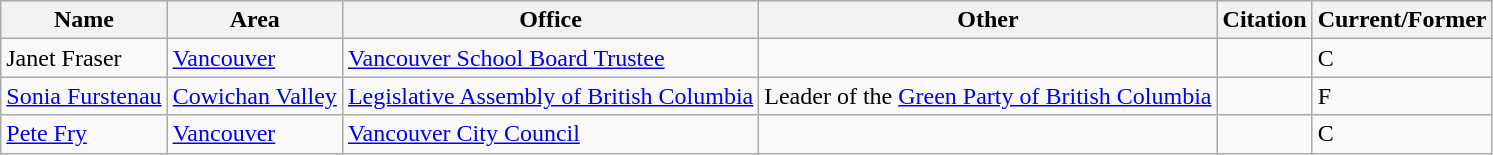<table class="wikitable">
<tr>
<th>Name</th>
<th>Area</th>
<th>Office</th>
<th>Other</th>
<th>Citation</th>
<th>Current/Former</th>
</tr>
<tr>
<td>Janet Fraser</td>
<td><a href='#'>Vancouver</a></td>
<td><a href='#'>Vancouver School Board Trustee</a></td>
<td></td>
<td></td>
<td>C</td>
</tr>
<tr>
<td><a href='#'>Sonia Furstenau</a></td>
<td><a href='#'>Cowichan Valley</a></td>
<td><a href='#'>Legislative Assembly of British Columbia</a></td>
<td>Leader of the <a href='#'>Green Party of British Columbia</a></td>
<td></td>
<td>F</td>
</tr>
<tr>
<td><a href='#'>Pete Fry</a></td>
<td><a href='#'>Vancouver</a></td>
<td><a href='#'>Vancouver City Council</a></td>
<td></td>
<td></td>
<td>C</td>
</tr>
</table>
